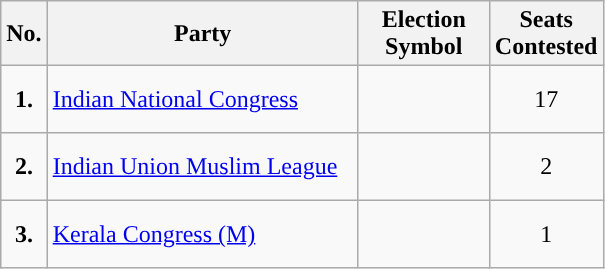<table class="wikitable">
<tr>
<th scope="col" style="width:4px;">No.</th>
<th scope="col" style="width:200px;">Party</th>
<th scope="col" style="width:80px;">Election Symbol</th>
<th scope="col" style="width:60px;">Seats Contested</th>
</tr>
<tr style="height: 45px;">
<td style="text-align:center; background:"><strong>1.</strong></td>
<td><a href='#'>Indian National Congress</a></td>
<td style="text-align:center;"></td>
<td style="text-align:center;">17</td>
</tr>
<tr style="height: 45px;">
<td style="text-align:center; background:"><strong>2.</strong></td>
<td><a href='#'>Indian Union Muslim League</a></td>
<td style="text-align:center;"></td>
<td style="text-align:center;">2</td>
</tr>
<tr style="height: 45px;">
<td style="text-align:center; background:"><strong>3.</strong></td>
<td><a href='#'>Kerala Congress (M)</a></td>
<td style="text-align:center;"></td>
<td style="text-align:center;">1</td>
</tr>
</table>
